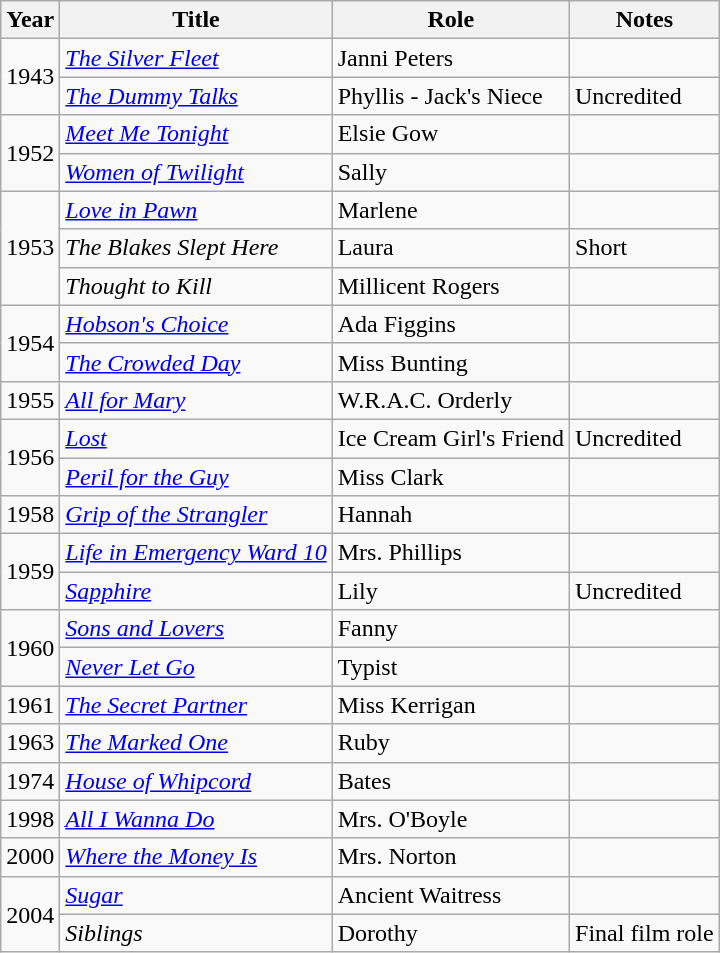<table class="wikitable sortable">
<tr>
<th>Year</th>
<th>Title</th>
<th>Role</th>
<th>Notes</th>
</tr>
<tr>
<td rowspan=2>1943</td>
<td><em><a href='#'>The Silver Fleet</a></em></td>
<td>Janni Peters</td>
<td></td>
</tr>
<tr>
<td><em><a href='#'>The Dummy Talks</a></em></td>
<td>Phyllis - Jack's Niece</td>
<td>Uncredited</td>
</tr>
<tr>
<td rowspan=2>1952</td>
<td><em><a href='#'>Meet Me Tonight</a></em></td>
<td>Elsie Gow</td>
<td></td>
</tr>
<tr>
<td><em><a href='#'>Women of Twilight</a></em></td>
<td>Sally</td>
<td></td>
</tr>
<tr>
<td rowspan=3>1953</td>
<td><em><a href='#'>Love in Pawn</a></em></td>
<td>Marlene</td>
<td></td>
</tr>
<tr>
<td><em>The Blakes Slept Here</em></td>
<td>Laura</td>
<td>Short</td>
</tr>
<tr>
<td><em>Thought to Kill</em></td>
<td>Millicent Rogers</td>
<td></td>
</tr>
<tr>
<td rowspan=2>1954</td>
<td><em><a href='#'>Hobson's Choice</a></em></td>
<td>Ada Figgins</td>
<td></td>
</tr>
<tr>
<td><em><a href='#'>The Crowded Day</a></em></td>
<td>Miss Bunting</td>
<td></td>
</tr>
<tr>
<td>1955</td>
<td><em><a href='#'>All for Mary</a></em></td>
<td>W.R.A.C. Orderly</td>
<td></td>
</tr>
<tr>
<td rowspan=2>1956</td>
<td><em><a href='#'>Lost</a></em></td>
<td>Ice Cream Girl's Friend</td>
<td>Uncredited</td>
</tr>
<tr>
<td><em><a href='#'>Peril for the Guy</a></em></td>
<td>Miss Clark</td>
<td></td>
</tr>
<tr>
<td>1958</td>
<td><em><a href='#'>Grip of the Strangler</a></em></td>
<td>Hannah</td>
<td></td>
</tr>
<tr>
<td rowspan=2>1959</td>
<td><em><a href='#'>Life in Emergency Ward 10</a></em></td>
<td>Mrs. Phillips</td>
<td></td>
</tr>
<tr>
<td><em><a href='#'>Sapphire</a></em></td>
<td>Lily</td>
<td>Uncredited</td>
</tr>
<tr>
<td rowspan=2>1960</td>
<td><em><a href='#'>Sons and Lovers</a></em></td>
<td>Fanny</td>
<td></td>
</tr>
<tr>
<td><em><a href='#'>Never Let Go</a></em></td>
<td>Typist</td>
<td></td>
</tr>
<tr>
<td>1961</td>
<td><em><a href='#'>The Secret Partner</a></em></td>
<td>Miss Kerrigan</td>
<td></td>
</tr>
<tr>
<td>1963</td>
<td><em><a href='#'>The Marked One</a></em></td>
<td>Ruby</td>
<td></td>
</tr>
<tr>
<td>1974</td>
<td><em><a href='#'>House of Whipcord</a></em></td>
<td>Bates</td>
<td></td>
</tr>
<tr>
<td>1998</td>
<td><em><a href='#'>All I Wanna Do</a></em></td>
<td>Mrs. O'Boyle</td>
<td></td>
</tr>
<tr>
<td>2000</td>
<td><em><a href='#'>Where the Money Is</a></em></td>
<td>Mrs. Norton</td>
<td></td>
</tr>
<tr>
<td rowspan=2>2004</td>
<td><em><a href='#'>Sugar</a></em></td>
<td>Ancient Waitress</td>
<td></td>
</tr>
<tr>
<td><em>Siblings</em></td>
<td>Dorothy</td>
<td>Final film role</td>
</tr>
</table>
